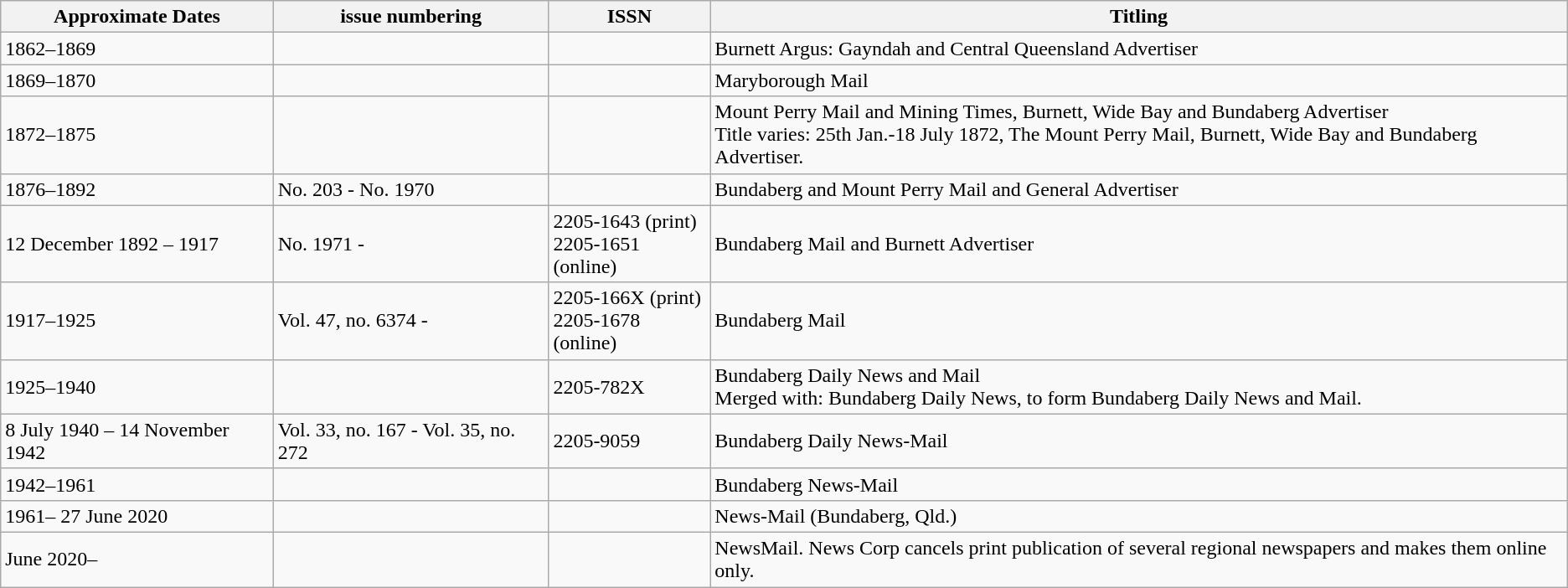<table class="wikitable">
<tr>
<th>Approximate Dates</th>
<th>issue numbering</th>
<th>ISSN</th>
<th>Titling</th>
</tr>
<tr>
<td>1862–1869</td>
<td></td>
<td></td>
<td>Burnett Argus: Gayndah and Central Queensland Advertiser</td>
</tr>
<tr>
<td>1869–1870</td>
<td></td>
<td></td>
<td>Maryborough Mail</td>
</tr>
<tr>
<td>1872–1875</td>
<td></td>
<td></td>
<td>Mount Perry Mail and Mining Times, Burnett, Wide Bay and Bundaberg Advertiser<br>Title varies: 25th Jan.-18 July 1872, The Mount Perry Mail, Burnett, Wide Bay and Bundaberg Advertiser.</td>
</tr>
<tr>
<td>1876–1892</td>
<td>No. 203 - No. 1970</td>
<td></td>
<td>Bundaberg and Mount Perry Mail and General Advertiser</td>
</tr>
<tr>
<td>12 December 1892 – 1917</td>
<td>No. 1971 -</td>
<td>2205-1643 (print)<br>2205-1651 (online)</td>
<td>Bundaberg Mail and Burnett Advertiser</td>
</tr>
<tr>
<td>1917–1925</td>
<td>Vol. 47, no. 6374 -</td>
<td>2205-166X (print)<br>2205-1678 (online)</td>
<td>Bundaberg Mail</td>
</tr>
<tr>
<td>1925–1940</td>
<td></td>
<td>2205-782X</td>
<td>Bundaberg Daily News and Mail<br>Merged with: Bundaberg Daily News, to form Bundaberg Daily News and Mail.</td>
</tr>
<tr>
<td>8 July 1940 – 14 November 1942</td>
<td>Vol. 33, no. 167 - Vol. 35, no. 272</td>
<td>2205-9059</td>
<td>Bundaberg Daily News-Mail</td>
</tr>
<tr>
<td>1942–1961</td>
<td></td>
<td></td>
<td>Bundaberg News-Mail</td>
</tr>
<tr>
<td>1961– 27 June 2020</td>
<td></td>
<td></td>
<td>News-Mail (Bundaberg, Qld.)</td>
</tr>
<tr>
<td>June 2020–</td>
<td></td>
<td></td>
<td>NewsMail. News Corp cancels print publication of several regional newspapers and makes them online only.</td>
</tr>
</table>
